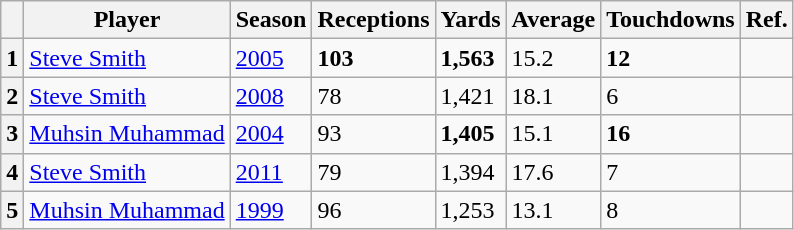<table class="plainrowheaders sortable wikitable">
<tr>
<th scope="col" data-sort-type="number" class="unsortable"></th>
<th scope="col">Player</th>
<th scope="col">Season</th>
<th scope="col">Receptions</th>
<th scope="col">Yards</th>
<th scope="col">Average</th>
<th scope="col">Touchdowns</th>
<th scope="col" class="unsortable">Ref.</th>
</tr>
<tr>
<th scope=row>1</th>
<td><a href='#'>Steve Smith</a></td>
<td><a href='#'>2005</a></td>
<td><strong>103</strong></td>
<td><strong>1,563</strong></td>
<td>15.2</td>
<td><strong>12</strong></td>
<td></td>
</tr>
<tr>
<th scope=row>2</th>
<td><a href='#'>Steve Smith</a></td>
<td><a href='#'>2008</a></td>
<td>78</td>
<td>1,421</td>
<td>18.1</td>
<td>6</td>
<td></td>
</tr>
<tr>
<th scope=row>3</th>
<td><a href='#'>Muhsin Muhammad</a></td>
<td><a href='#'>2004</a></td>
<td>93</td>
<td><strong>1,405</strong></td>
<td>15.1</td>
<td><strong>16</strong></td>
<td></td>
</tr>
<tr>
<th scope=row>4</th>
<td><a href='#'>Steve Smith</a></td>
<td><a href='#'>2011</a></td>
<td>79</td>
<td>1,394</td>
<td>17.6</td>
<td>7</td>
<td></td>
</tr>
<tr>
<th scope=row>5</th>
<td><a href='#'>Muhsin Muhammad</a></td>
<td><a href='#'>1999</a></td>
<td>96</td>
<td>1,253</td>
<td>13.1</td>
<td>8</td>
<td></td>
</tr>
</table>
